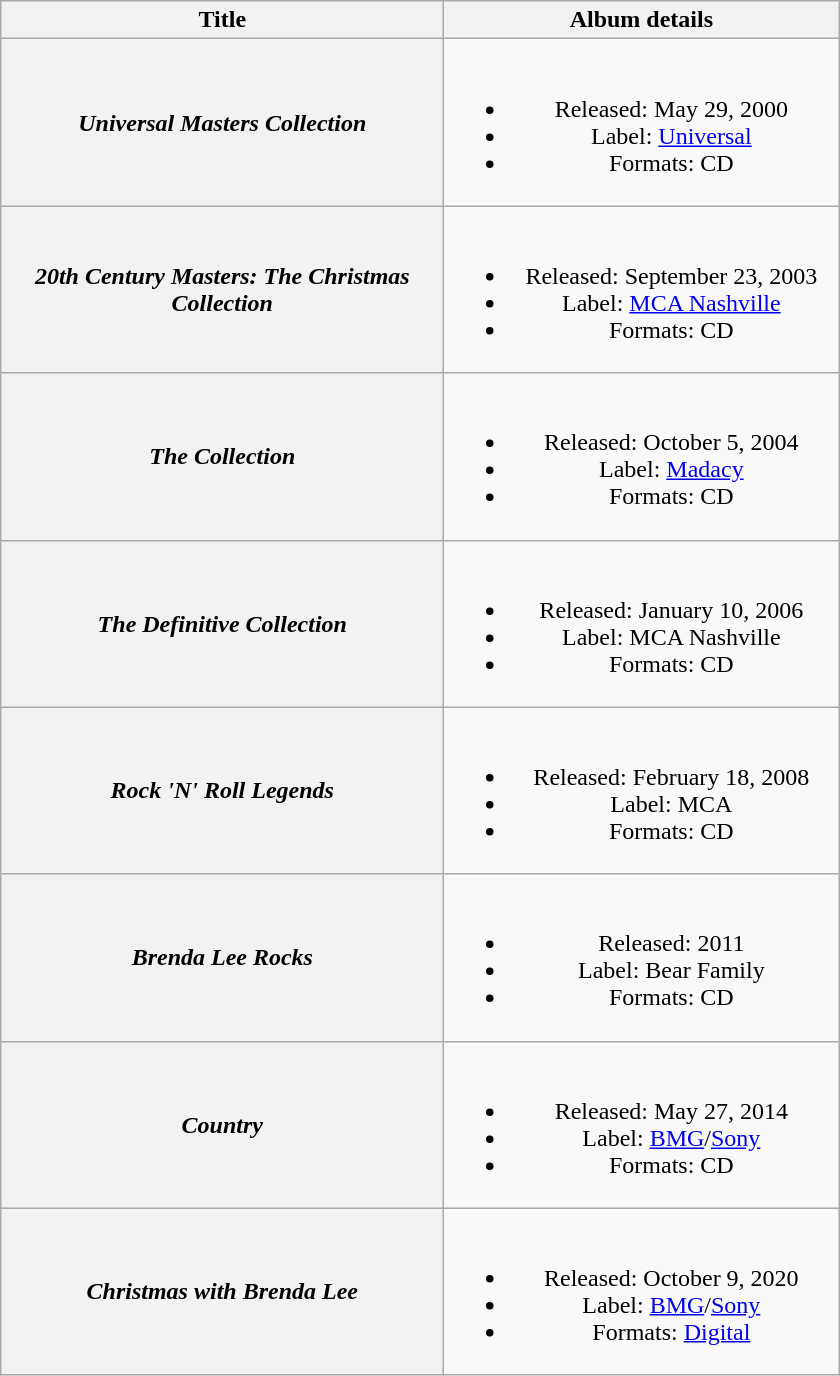<table class="wikitable plainrowheaders" style="text-align:center;">
<tr>
<th scope="col" style="width:18em;">Title</th>
<th scope="col" style="width:16em;">Album details</th>
</tr>
<tr>
<th scope="row"><em>Universal Masters Collection</em></th>
<td><br><ul><li>Released: May 29, 2000</li><li>Label: <a href='#'>Universal</a></li><li>Formats: CD</li></ul></td>
</tr>
<tr>
<th scope="row"><em>20th Century Masters: The Christmas Collection</em></th>
<td><br><ul><li>Released: September 23, 2003</li><li>Label: <a href='#'>MCA Nashville</a></li><li>Formats: CD</li></ul></td>
</tr>
<tr>
<th scope="row"><em>The Collection</em></th>
<td><br><ul><li>Released: October 5, 2004</li><li>Label: <a href='#'>Madacy</a></li><li>Formats: CD</li></ul></td>
</tr>
<tr>
<th scope="row"><em>The Definitive Collection</em></th>
<td><br><ul><li>Released: January 10, 2006</li><li>Label: MCA Nashville</li><li>Formats: CD</li></ul></td>
</tr>
<tr>
<th scope="row"><em>Rock 'N' Roll Legends</em></th>
<td><br><ul><li>Released: February 18, 2008</li><li>Label: MCA</li><li>Formats: CD</li></ul></td>
</tr>
<tr>
<th scope="row"><em>Brenda Lee Rocks</em></th>
<td><br><ul><li>Released: 2011</li><li>Label: Bear Family</li><li>Formats: CD</li></ul></td>
</tr>
<tr>
<th scope="row"><em>Country</em></th>
<td><br><ul><li>Released: May 27, 2014</li><li>Label: <a href='#'>BMG</a>/<a href='#'>Sony</a></li><li>Formats: CD</li></ul></td>
</tr>
<tr>
<th scope="row"><em>Christmas with Brenda Lee</em></th>
<td><br><ul><li>Released: October 9, 2020</li><li>Label: <a href='#'>BMG</a>/<a href='#'>Sony</a></li><li>Formats: <a href='#'>Digital</a></li></ul></td>
</tr>
</table>
